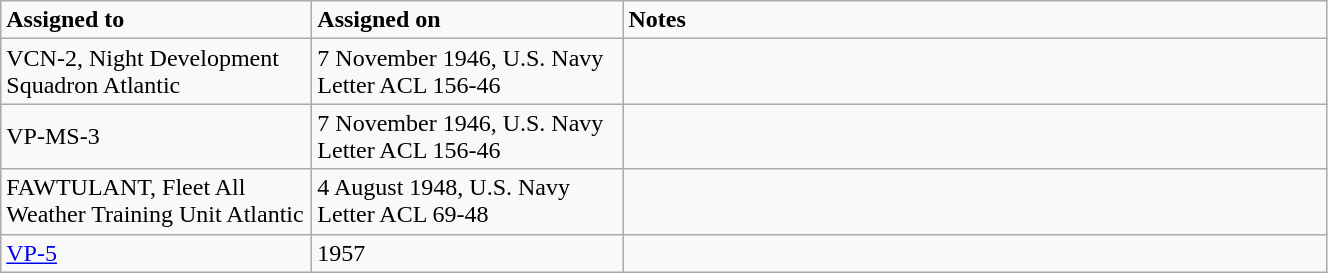<table class="wikitable" style="width: 70%;">
<tr>
<td style="width: 200px;"><strong>Assigned to</strong></td>
<td style="width: 200px;"><strong>Assigned on</strong></td>
<td><strong>Notes</strong></td>
</tr>
<tr>
<td>VCN-2, Night Development Squadron Atlantic</td>
<td>7 November 1946, U.S. Navy Letter ACL 156-46</td>
<td></td>
</tr>
<tr>
<td>VP-MS-3</td>
<td>7 November 1946, U.S. Navy Letter ACL 156-46</td>
<td></td>
</tr>
<tr>
<td>FAWTULANT, Fleet All Weather Training Unit Atlantic</td>
<td>4 August 1948, U.S. Navy Letter ACL 69-48</td>
<td></td>
</tr>
<tr>
<td><a href='#'>VP-5</a></td>
<td>1957</td>
<td></td>
</tr>
</table>
